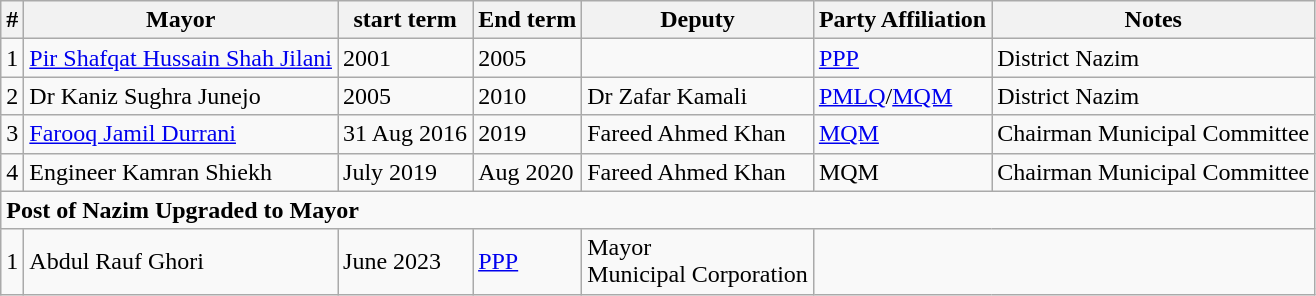<table class="wikitable">
<tr>
<th>#</th>
<th>Mayor</th>
<th>start term</th>
<th>End term</th>
<th>Deputy</th>
<th>Party Affiliation</th>
<th>Notes</th>
</tr>
<tr>
<td>1</td>
<td><a href='#'>Pir Shafqat Hussain Shah Jilani</a></td>
<td>2001</td>
<td>2005</td>
<td></td>
<td><a href='#'>PPP</a></td>
<td>District Nazim</td>
</tr>
<tr>
<td>2</td>
<td>Dr Kaniz Sughra Junejo</td>
<td>2005</td>
<td>2010</td>
<td>Dr Zafar Kamali</td>
<td><a href='#'>PMLQ</a>/<a href='#'>MQM</a></td>
<td>District Nazim</td>
</tr>
<tr>
<td>3</td>
<td><a href='#'>Farooq Jamil Durrani</a></td>
<td>31 Aug 2016</td>
<td>2019</td>
<td>Fareed Ahmed Khan</td>
<td><a href='#'>MQM</a></td>
<td>Chairman Municipal Committee</td>
</tr>
<tr>
<td>4</td>
<td>Engineer Kamran Shiekh</td>
<td>July 2019</td>
<td>Aug 2020</td>
<td>Fareed Ahmed Khan</td>
<td>MQM</td>
<td>Chairman Municipal Committee</td>
</tr>
<tr>
<td colspan="7"><strong>Post of Nazim Upgraded to Mayor</strong></td>
</tr>
<tr>
<td>1</td>
<td>Abdul Rauf Ghori</td>
<td>June 2023</td>
<td><a href='#'>PPP</a></td>
<td>Mayor<br>Municipal Corporation</td>
</tr>
</table>
